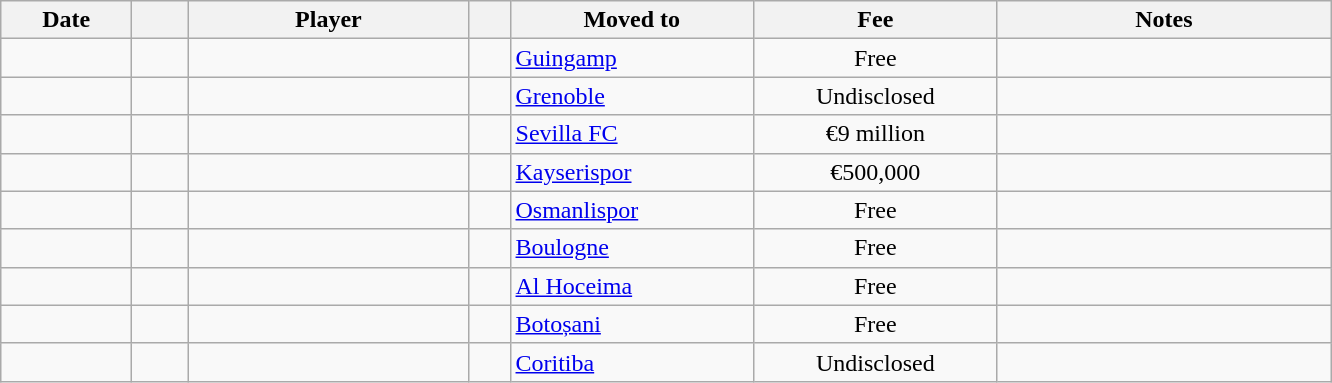<table class="wikitable sortable">
<tr>
<th style="width:80px;">Date</th>
<th style="width:30px;"></th>
<th style="width:180px;">Player</th>
<th style="width:20px;"></th>
<th style="width:155px;">Moved to</th>
<th style="width:155px;" class="unsortable">Fee</th>
<th style="width:215px;" class="unsortable">Notes</th>
</tr>
<tr>
<td></td>
<td align=center></td>
<td> </td>
<td></td>
<td> <a href='#'>Guingamp</a></td>
<td align=center>Free</td>
<td align=center></td>
</tr>
<tr>
<td></td>
<td align=center></td>
<td> </td>
<td></td>
<td> <a href='#'>Grenoble</a></td>
<td align=center>Undisclosed</td>
<td align=center></td>
</tr>
<tr>
<td></td>
<td align=center></td>
<td> </td>
<td></td>
<td> <a href='#'>Sevilla FC</a></td>
<td align=center>€9 million</td>
<td align=center></td>
</tr>
<tr>
<td></td>
<td align=center></td>
<td> </td>
<td></td>
<td> <a href='#'>Kayserispor</a></td>
<td align=center>€500,000</td>
<td align=center></td>
</tr>
<tr>
<td></td>
<td align=center></td>
<td> </td>
<td></td>
<td> <a href='#'>Osmanlispor</a></td>
<td align=center>Free</td>
<td align=center></td>
</tr>
<tr>
<td></td>
<td align=center></td>
<td> </td>
<td></td>
<td> <a href='#'>Boulogne</a></td>
<td align=center>Free</td>
<td align=center></td>
</tr>
<tr>
<td></td>
<td align=center></td>
<td> </td>
<td></td>
<td> <a href='#'>Al Hoceima</a></td>
<td align=center>Free</td>
<td align=center></td>
</tr>
<tr>
<td></td>
<td align=center></td>
<td> </td>
<td></td>
<td> <a href='#'>Botoșani</a></td>
<td align=center>Free</td>
<td align=center></td>
</tr>
<tr>
<td></td>
<td align=center></td>
<td> </td>
<td></td>
<td> <a href='#'>Coritiba</a></td>
<td align=center>Undisclosed</td>
<td align=center></td>
</tr>
</table>
